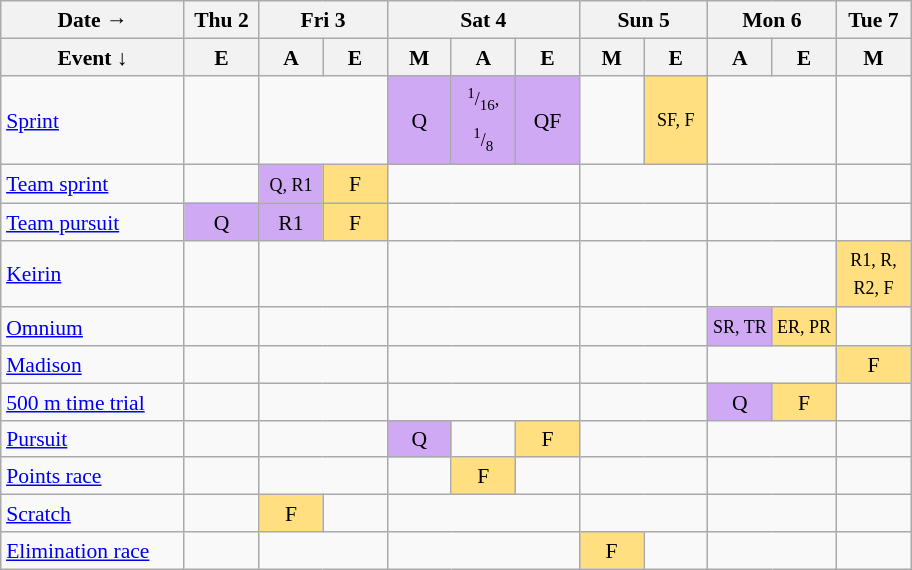<table class="wikitable" style="margin:0.5em auto; font-size:90%; line-height:1.25em;">
<tr style="text-align:center;">
<th>Date →</th>
<th>Thu 2</th>
<th colspan=2>Fri 3</th>
<th colspan=3>Sat 4</th>
<th colspan=2>Sun 5</th>
<th colspan=2>Mon 6</th>
<th>Tue 7</th>
</tr>
<tr>
<th style="width:8em;">Event ↓</th>
<th style="width:3em;">E</th>
<th style="width:2.5em;">A</th>
<th style="width:2.5em;">E</th>
<th style="width:2.5em;">M</th>
<th style="width:2.5em;">A</th>
<th style="width:2.5em;">E</th>
<th style="width:2.5em;">M</th>
<th style="width:2.5em;">E</th>
<th style="width:2.5em;">A</th>
<th style="width:2.5em;">E</th>
<th style="width:3em;">M</th>
</tr>
<tr style="text-align:center;">
<td style="text-align:left;"><a href='#'>Sprint</a></td>
<td></td>
<td colspan=2></td>
<td bgcolor="#D0A9F5">Q</td>
<td bgcolor="#D0A9F5"><small><sup>1</sup>/<sub>16</sub>,<br><sup>1</sup>/<sub>8</sub></small></td>
<td bgcolor="#D0A9F5">QF</td>
<td></td>
<td bgcolor="#FFDF80"><small>SF, F</small></td>
<td colspan=2></td>
<td></td>
</tr>
<tr style="text-align:center;">
<td style="text-align:left;"><a href='#'>Team sprint</a></td>
<td></td>
<td bgcolor="#D0A9F5"><small>Q, R1</small></td>
<td bgcolor="#FFDF80">F</td>
<td colspan=3></td>
<td colspan=2></td>
<td colspan=2></td>
<td></td>
</tr>
<tr style="text-align:center;">
<td style="text-align:left;"><a href='#'>Team pursuit</a></td>
<td bgcolor="#D0A9F5">Q</td>
<td bgcolor="#D0A9F5">R1</td>
<td bgcolor="#FFDF80">F</td>
<td colspan=3></td>
<td colspan=2></td>
<td colspan=2></td>
<td></td>
</tr>
<tr style="text-align:center;">
<td style="text-align:left;"><a href='#'>Keirin</a></td>
<td></td>
<td colspan=2></td>
<td colspan=3></td>
<td colspan=2></td>
<td colspan=2></td>
<td bgcolor="#FFDF80"><small>R1, R, R2, F</small></td>
</tr>
<tr style="text-align:center;">
<td style="text-align:left;"><a href='#'>Omnium</a></td>
<td></td>
<td colspan=2></td>
<td colspan=3></td>
<td colspan=2></td>
<td bgcolor="#D0A9F5"><small>SR, TR</small></td>
<td bgcolor="#FFDF80"><small>ER, PR</small></td>
<td></td>
</tr>
<tr style="text-align:center;">
<td style="text-align:left;"><a href='#'>Madison</a></td>
<td></td>
<td colspan=2></td>
<td colspan=3></td>
<td colspan=2></td>
<td colspan=2></td>
<td bgcolor="#FFDF80">F</td>
</tr>
<tr style="text-align:center;">
<td style="text-align:left;"><a href='#'>500 m time trial</a></td>
<td></td>
<td colspan=2></td>
<td colspan=3></td>
<td colspan=2></td>
<td bgcolor="#D0A9F5">Q</td>
<td bgcolor="#FFDF80">F</td>
<td></td>
</tr>
<tr style="text-align:center;">
<td style="text-align:left;"><a href='#'>Pursuit</a></td>
<td></td>
<td colspan=2></td>
<td bgcolor="#D0A9F5">Q</td>
<td></td>
<td bgcolor="#FFDF80">F</td>
<td colspan=2></td>
<td colspan=2></td>
<td></td>
</tr>
<tr style="text-align:center;">
<td style="text-align:left;"><a href='#'>Points race</a></td>
<td></td>
<td colspan=2></td>
<td></td>
<td bgcolor="#FFDF80">F</td>
<td></td>
<td colspan=2></td>
<td colspan=2></td>
<td></td>
</tr>
<tr style="text-align:center;">
<td style="text-align:left;"><a href='#'>Scratch</a></td>
<td></td>
<td bgcolor="#FFDF80">F</td>
<td></td>
<td colspan=3></td>
<td colspan=2></td>
<td colspan=2></td>
<td></td>
</tr>
<tr style="text-align:center;">
<td style="text-align:left;"><a href='#'>Elimination race</a></td>
<td></td>
<td colspan=2></td>
<td colspan="3"></td>
<td bgcolor="#FFDF80">F</td>
<td></td>
<td colspan=2></td>
<td></td>
</tr>
</table>
